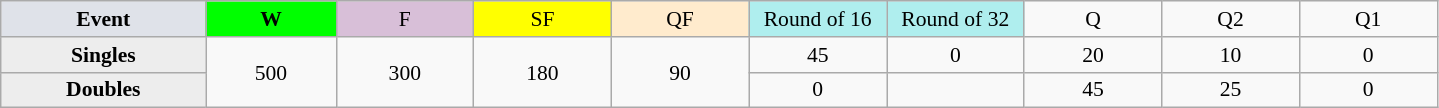<table class=wikitable style=font-size:90%;text-align:center>
<tr>
<td style="width:130px; background:#dfe2e9;"><strong>Event</strong></td>
<td style="width:80px; background:lime;"><strong>W</strong></td>
<td style="width:85px; background:thistle;">F</td>
<td style="width:85px; background:#ff0;">SF</td>
<td style="width:85px; background:#ffebcd;">QF</td>
<td style="width:85px; background:#afeeee;">Round of 16</td>
<td style="width:85px; background:#afeeee;">Round of 32</td>
<td width=85>Q</td>
<td width=85>Q2</td>
<td width=85>Q1</td>
</tr>
<tr>
<th style="background:#ededed;">Singles</th>
<td rowspan=2>500</td>
<td rowspan=2>300</td>
<td rowspan=2>180</td>
<td rowspan=2>90</td>
<td>45</td>
<td>0</td>
<td>20</td>
<td>10</td>
<td>0</td>
</tr>
<tr>
<th style="background:#ededed;">Doubles</th>
<td>0</td>
<td></td>
<td>45</td>
<td>25</td>
<td>0</td>
</tr>
</table>
